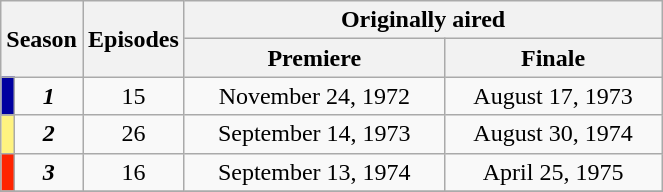<table class="wikitable">
<tr>
<th colspan="2" rowspan="2" style="width:10px;">Season</th>
<th rowspan="2" style="width:50px;">Episodes</th>
<th colspan="2" style="width:311px;">Originally aired</th>
</tr>
<tr>
<th>Premiere</th>
<th>Finale</th>
</tr>
<tr>
<td width="2px" bgcolor="0000A0" height="10px"></td>
<td align="center"><strong><em>1</em></strong></td>
<td align="center">15</td>
<td align="center">November 24, 1972</td>
<td align="center">August 17, 1973</td>
</tr>
<tr>
<td width="2px" bgcolor="FFF380" height="10px"></td>
<td align="center"><strong><em>2</em></strong></td>
<td align="center">26</td>
<td align="center">September 14, 1973</td>
<td align="center">August 30, 1974</td>
</tr>
<tr>
<td width="2px" bgcolor="FF2400" height="10px"></td>
<td align="center"><strong><em>3</em></strong></td>
<td align="center">16</td>
<td align="center">September 13, 1974</td>
<td align="center">April 25, 1975</td>
</tr>
<tr>
</tr>
</table>
